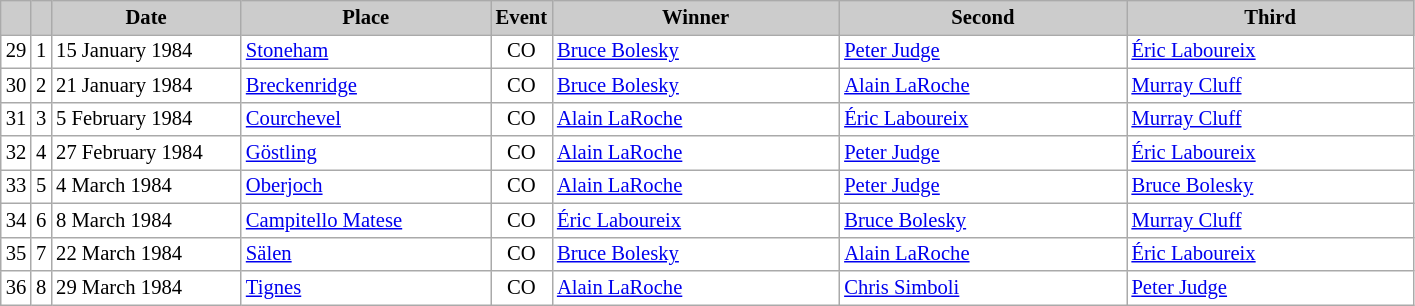<table class="wikitable plainrowheaders" style="background:#fff; font-size:86%; line-height:16px; border:grey solid 1px; border-collapse:collapse;">
<tr style="background:#ccc; text-align:center;">
<th scope="col" style="background:#ccc; width=20 px;"></th>
<th scope="col" style="background:#ccc; width=30 px;"></th>
<th scope="col" style="background:#ccc; width:120px;">Date</th>
<th scope="col" style="background:#ccc; width:160px;">Place</th>
<th scope="col" style="background:#ccc; width:15px;">Event</th>
<th scope="col" style="background:#ccc; width:185px;">Winner</th>
<th scope="col" style="background:#ccc; width:185px;">Second</th>
<th scope="col" style="background:#ccc; width:185px;">Third</th>
</tr>
<tr>
<td align=center>29</td>
<td align=center>1</td>
<td>15 January 1984</td>
<td> <a href='#'>Stoneham</a></td>
<td align=center>CO</td>
<td> <a href='#'>Bruce Bolesky</a></td>
<td> <a href='#'>Peter Judge</a></td>
<td> <a href='#'>Éric Laboureix</a></td>
</tr>
<tr>
<td align=center>30</td>
<td align=center>2</td>
<td>21 January 1984</td>
<td> <a href='#'>Breckenridge</a></td>
<td align=center>CO</td>
<td> <a href='#'>Bruce Bolesky</a></td>
<td> <a href='#'>Alain LaRoche</a></td>
<td> <a href='#'>Murray Cluff</a></td>
</tr>
<tr>
<td align=center>31</td>
<td align=center>3</td>
<td>5 February 1984</td>
<td> <a href='#'>Courchevel</a></td>
<td align=center>CO</td>
<td> <a href='#'>Alain LaRoche</a></td>
<td> <a href='#'>Éric Laboureix</a></td>
<td> <a href='#'>Murray Cluff</a></td>
</tr>
<tr>
<td align=center>32</td>
<td align=center>4</td>
<td>27 February 1984</td>
<td> <a href='#'>Göstling</a></td>
<td align=center>CO</td>
<td> <a href='#'>Alain LaRoche</a></td>
<td> <a href='#'>Peter Judge</a></td>
<td> <a href='#'>Éric Laboureix</a></td>
</tr>
<tr>
<td align=center>33</td>
<td align=center>5</td>
<td>4 March 1984</td>
<td> <a href='#'>Oberjoch</a></td>
<td align=center>CO</td>
<td> <a href='#'>Alain LaRoche</a></td>
<td> <a href='#'>Peter Judge</a></td>
<td> <a href='#'>Bruce Bolesky</a></td>
</tr>
<tr>
<td align=center>34</td>
<td align=center>6</td>
<td>8 March 1984</td>
<td> <a href='#'>Campitello Matese</a></td>
<td align=center>CO</td>
<td> <a href='#'>Éric Laboureix</a></td>
<td> <a href='#'>Bruce Bolesky</a></td>
<td> <a href='#'>Murray Cluff</a></td>
</tr>
<tr>
<td align=center>35</td>
<td align=center>7</td>
<td>22 March 1984</td>
<td> <a href='#'>Sälen</a></td>
<td align=center>CO</td>
<td> <a href='#'>Bruce Bolesky</a></td>
<td> <a href='#'>Alain LaRoche</a></td>
<td> <a href='#'>Éric Laboureix</a></td>
</tr>
<tr>
<td align=center>36</td>
<td align=center>8</td>
<td>29 March 1984</td>
<td> <a href='#'>Tignes</a></td>
<td align=center>CO</td>
<td> <a href='#'>Alain LaRoche</a></td>
<td> <a href='#'>Chris Simboli</a></td>
<td> <a href='#'>Peter Judge</a></td>
</tr>
</table>
